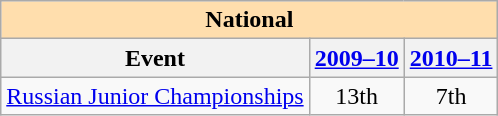<table class="wikitable" style="text-align:center">
<tr>
<th style="background-color: #ffdead; " colspan=3 align=center>National</th>
</tr>
<tr>
<th>Event</th>
<th><a href='#'>2009–10</a></th>
<th><a href='#'>2010–11</a></th>
</tr>
<tr>
<td align=left><a href='#'>Russian Junior Championships</a></td>
<td>13th</td>
<td>7th</td>
</tr>
</table>
